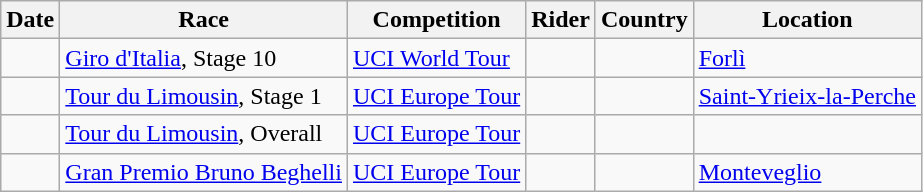<table class="wikitable sortable">
<tr>
<th>Date</th>
<th>Race</th>
<th>Competition</th>
<th>Rider</th>
<th>Country</th>
<th>Location</th>
</tr>
<tr>
<td></td>
<td><a href='#'>Giro d'Italia</a>, Stage 10</td>
<td><a href='#'>UCI World Tour</a></td>
<td></td>
<td></td>
<td><a href='#'>Forlì</a></td>
</tr>
<tr>
<td></td>
<td><a href='#'>Tour du Limousin</a>, Stage 1</td>
<td><a href='#'>UCI Europe Tour</a></td>
<td></td>
<td></td>
<td><a href='#'>Saint-Yrieix-la-Perche</a></td>
</tr>
<tr>
<td></td>
<td><a href='#'>Tour du Limousin</a>, Overall</td>
<td><a href='#'>UCI Europe Tour</a></td>
<td></td>
<td></td>
<td></td>
</tr>
<tr>
<td></td>
<td><a href='#'>Gran Premio Bruno Beghelli</a></td>
<td><a href='#'>UCI Europe Tour</a></td>
<td></td>
<td></td>
<td><a href='#'>Monteveglio</a></td>
</tr>
</table>
